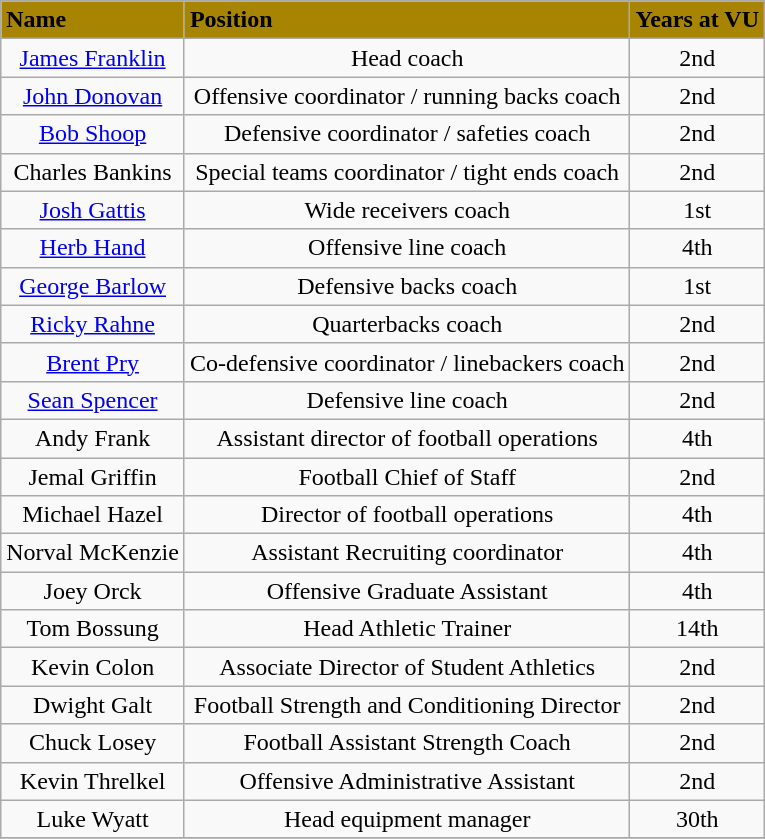<table class="wikitable">
<tr>
<td bgcolor="#A88403"><span><strong>Name</strong></span></td>
<td bgcolor="#A88403"><span><strong>Position</strong></span></td>
<td bgcolor="#A88403"><span><strong>Years</strong> <strong>at VU</strong></span></td>
</tr>
<tr align="center">
<td><a href='#'>James Franklin</a></td>
<td>Head coach</td>
<td>2nd</td>
</tr>
<tr align="center">
<td><a href='#'>John Donovan</a></td>
<td>Offensive coordinator / running backs coach</td>
<td>2nd</td>
</tr>
<tr align="center">
<td><a href='#'>Bob Shoop</a></td>
<td>Defensive coordinator / safeties coach</td>
<td>2nd</td>
</tr>
<tr align="center">
<td>Charles Bankins</td>
<td>Special teams coordinator / tight ends coach</td>
<td>2nd</td>
</tr>
<tr align="center">
<td><a href='#'>Josh Gattis</a></td>
<td>Wide receivers coach</td>
<td>1st</td>
</tr>
<tr align="center">
<td><a href='#'>Herb Hand</a></td>
<td>Offensive line coach</td>
<td>4th</td>
</tr>
<tr align="center">
<td><a href='#'>George Barlow</a></td>
<td>Defensive backs coach</td>
<td>1st</td>
</tr>
<tr align="center">
<td><a href='#'>Ricky Rahne</a></td>
<td>Quarterbacks coach</td>
<td>2nd</td>
</tr>
<tr align="center">
<td><a href='#'>Brent Pry</a></td>
<td>Co-defensive coordinator / linebackers coach</td>
<td>2nd</td>
</tr>
<tr align="center">
<td><a href='#'>Sean Spencer</a></td>
<td>Defensive line coach</td>
<td>2nd</td>
</tr>
<tr align="center">
<td>Andy Frank</td>
<td>Assistant director of football operations</td>
<td>4th</td>
</tr>
<tr align="center">
<td>Jemal Griffin</td>
<td>Football Chief of Staff</td>
<td>2nd</td>
</tr>
<tr align="center">
<td>Michael Hazel</td>
<td>Director of football operations</td>
<td>4th</td>
</tr>
<tr align="center">
<td>Norval McKenzie</td>
<td>Assistant Recruiting coordinator</td>
<td>4th</td>
</tr>
<tr align="center">
<td>Joey Orck</td>
<td>Offensive Graduate Assistant</td>
<td>4th</td>
</tr>
<tr align="center">
<td>Tom Bossung</td>
<td>Head Athletic Trainer</td>
<td>14th</td>
</tr>
<tr align="center">
<td>Kevin Colon</td>
<td>Associate Director of Student Athletics</td>
<td>2nd</td>
</tr>
<tr align="center">
<td>Dwight Galt</td>
<td>Football Strength and Conditioning Director</td>
<td>2nd</td>
</tr>
<tr align="center">
<td>Chuck Losey</td>
<td>Football Assistant Strength Coach</td>
<td>2nd</td>
</tr>
<tr align="center">
<td>Kevin Threlkel</td>
<td>Offensive Administrative Assistant</td>
<td>2nd</td>
</tr>
<tr align="center">
<td>Luke Wyatt</td>
<td>Head equipment manager</td>
<td>30th</td>
</tr>
<tr align="center">
</tr>
</table>
